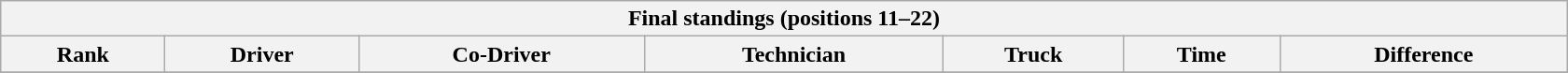<table class="collapsible collapsed wikitable" style="width:70em;margin-top:-1px;">
<tr>
<th colspan="7">Final standings (positions 11–22)</th>
</tr>
<tr>
<th>Rank</th>
<th>Driver</th>
<th>Co-Driver</th>
<th>Technician</th>
<th>Truck</th>
<th>Time</th>
<th>Difference</th>
</tr>
<tr>
</tr>
</table>
